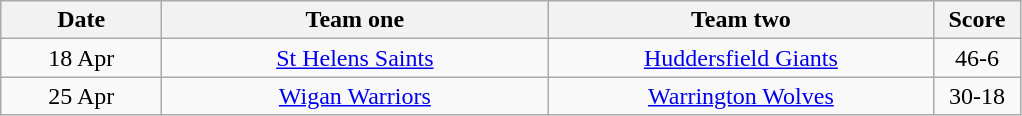<table class="wikitable" style="text-align: center">
<tr>
<th width=100>Date</th>
<th width=250>Team one</th>
<th width=250>Team two</th>
<th width=50>Score</th>
</tr>
<tr>
<td>18 Apr</td>
<td><a href='#'>St Helens Saints</a></td>
<td><a href='#'>Huddersfield Giants</a></td>
<td>46-6</td>
</tr>
<tr>
<td>25 Apr</td>
<td><a href='#'>Wigan Warriors</a></td>
<td><a href='#'>Warrington Wolves</a></td>
<td>30-18</td>
</tr>
</table>
